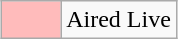<table class="wikitable" style="margin: 0 auto">
<tr>
<td style="background:#FBB; width:2em"></td>
<td>Aired Live</td>
</tr>
</table>
